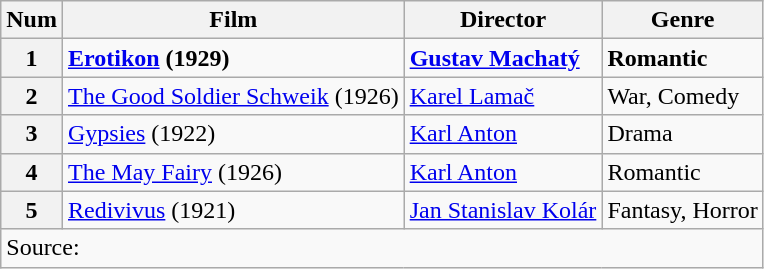<table class="wikitable">
<tr>
<th>Num</th>
<th>Film</th>
<th>Director</th>
<th>Genre</th>
</tr>
<tr>
<th><strong>1</strong></th>
<td><strong><a href='#'>Erotikon</a> (1929)</strong></td>
<td><strong><a href='#'>Gustav Machatý</a></strong></td>
<td><strong>Romantic</strong></td>
</tr>
<tr>
<th>2</th>
<td><a href='#'>The Good Soldier Schweik</a> (1926)</td>
<td><a href='#'>Karel Lamač</a></td>
<td>War, Comedy</td>
</tr>
<tr>
<th>3</th>
<td><a href='#'>Gypsies</a> (1922)</td>
<td><a href='#'>Karl Anton</a></td>
<td>Drama</td>
</tr>
<tr>
<th>4</th>
<td><a href='#'>The May Fairy</a> (1926)</td>
<td><a href='#'>Karl Anton</a></td>
<td>Romantic</td>
</tr>
<tr>
<th>5</th>
<td><a href='#'>Redivivus</a> (1921)</td>
<td><a href='#'>Jan Stanislav Kolár</a></td>
<td>Fantasy, Horror</td>
</tr>
<tr>
<td colspan="4">Source:</td>
</tr>
</table>
